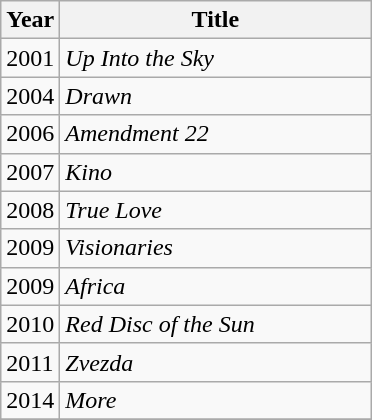<table class="wikitable">
<tr>
<th>Year</th>
<th style="width:200px;">Title</th>
</tr>
<tr>
<td rowspan="1">2001</td>
<td><em>Up Into the Sky</em></td>
</tr>
<tr>
<td rowspan="1">2004</td>
<td><em>Drawn</em></td>
</tr>
<tr>
<td rowspan="1">2006</td>
<td><em>Amendment 22</em></td>
</tr>
<tr>
<td rowspan="1">2007</td>
<td><em>Kino</em></td>
</tr>
<tr>
<td rowspan="1">2008</td>
<td><em>True Love</em></td>
</tr>
<tr>
<td rowspan="1">2009</td>
<td><em>Visionaries</em></td>
</tr>
<tr>
<td rowspan="1">2009</td>
<td><em>Africa</em></td>
</tr>
<tr>
<td rowspan="1">2010</td>
<td><em>Red Disc of the Sun</em></td>
</tr>
<tr>
<td rowspan="1">2011</td>
<td><em>Zvezda</em></td>
</tr>
<tr>
<td rowspan="1">2014</td>
<td><em>More</em></td>
</tr>
<tr>
</tr>
</table>
